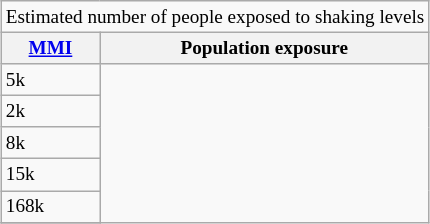<table class="wikitable sortable plainrowheaders floatright" style="clear:right; margin-left:7px; margin-top:0; margin-right:0; margin-bottom:3px; font-size:80%;">
<tr>
<td colspan="2" style="text-align: center;">Estimated number of people exposed to shaking levels</td>
</tr>
<tr>
<th><a href='#'>MMI</a></th>
<th>Population exposure</th>
</tr>
<tr>
<td>5k</td>
</tr>
<tr>
<td>2k</td>
</tr>
<tr>
<td>8k</td>
</tr>
<tr>
<td>15k</td>
</tr>
<tr>
<td>168k</td>
</tr>
<tr>
</tr>
</table>
